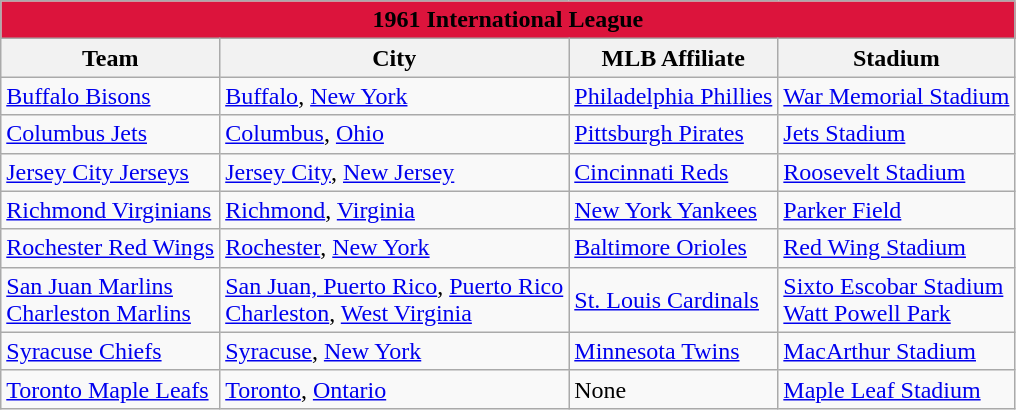<table class="wikitable" style="width:auto">
<tr>
<td bgcolor="#DC143C" align="center" colspan="7"><strong><span>1961 International League</span></strong></td>
</tr>
<tr>
<th>Team</th>
<th>City</th>
<th>MLB Affiliate</th>
<th>Stadium</th>
</tr>
<tr>
<td><a href='#'>Buffalo Bisons</a></td>
<td><a href='#'>Buffalo</a>, <a href='#'>New York</a></td>
<td><a href='#'>Philadelphia Phillies</a></td>
<td><a href='#'>War Memorial Stadium</a></td>
</tr>
<tr>
<td><a href='#'>Columbus Jets</a></td>
<td><a href='#'>Columbus</a>, <a href='#'>Ohio</a></td>
<td><a href='#'>Pittsburgh Pirates</a></td>
<td><a href='#'>Jets Stadium</a></td>
</tr>
<tr>
<td><a href='#'>Jersey City Jerseys</a></td>
<td><a href='#'>Jersey City</a>, <a href='#'>New Jersey</a></td>
<td><a href='#'>Cincinnati Reds</a></td>
<td><a href='#'>Roosevelt Stadium</a></td>
</tr>
<tr>
<td><a href='#'>Richmond Virginians</a></td>
<td><a href='#'>Richmond</a>, <a href='#'>Virginia</a></td>
<td><a href='#'>New York Yankees</a></td>
<td><a href='#'>Parker Field</a></td>
</tr>
<tr>
<td><a href='#'>Rochester Red Wings</a></td>
<td><a href='#'>Rochester</a>, <a href='#'>New York</a></td>
<td><a href='#'>Baltimore Orioles</a></td>
<td><a href='#'>Red Wing Stadium</a></td>
</tr>
<tr>
<td><a href='#'>San Juan Marlins</a> <br> <a href='#'>Charleston Marlins</a></td>
<td><a href='#'>San Juan, Puerto Rico</a>, <a href='#'>Puerto Rico</a> <br> <a href='#'>Charleston</a>, <a href='#'>West Virginia</a></td>
<td><a href='#'>St. Louis Cardinals</a></td>
<td><a href='#'>Sixto Escobar Stadium</a> <br> <a href='#'>Watt Powell Park</a></td>
</tr>
<tr>
<td><a href='#'>Syracuse Chiefs</a></td>
<td><a href='#'>Syracuse</a>, <a href='#'>New York</a></td>
<td><a href='#'>Minnesota Twins</a></td>
<td><a href='#'>MacArthur Stadium</a></td>
</tr>
<tr>
<td><a href='#'>Toronto Maple Leafs</a></td>
<td><a href='#'>Toronto</a>, <a href='#'>Ontario</a></td>
<td>None</td>
<td><a href='#'>Maple Leaf Stadium</a></td>
</tr>
</table>
